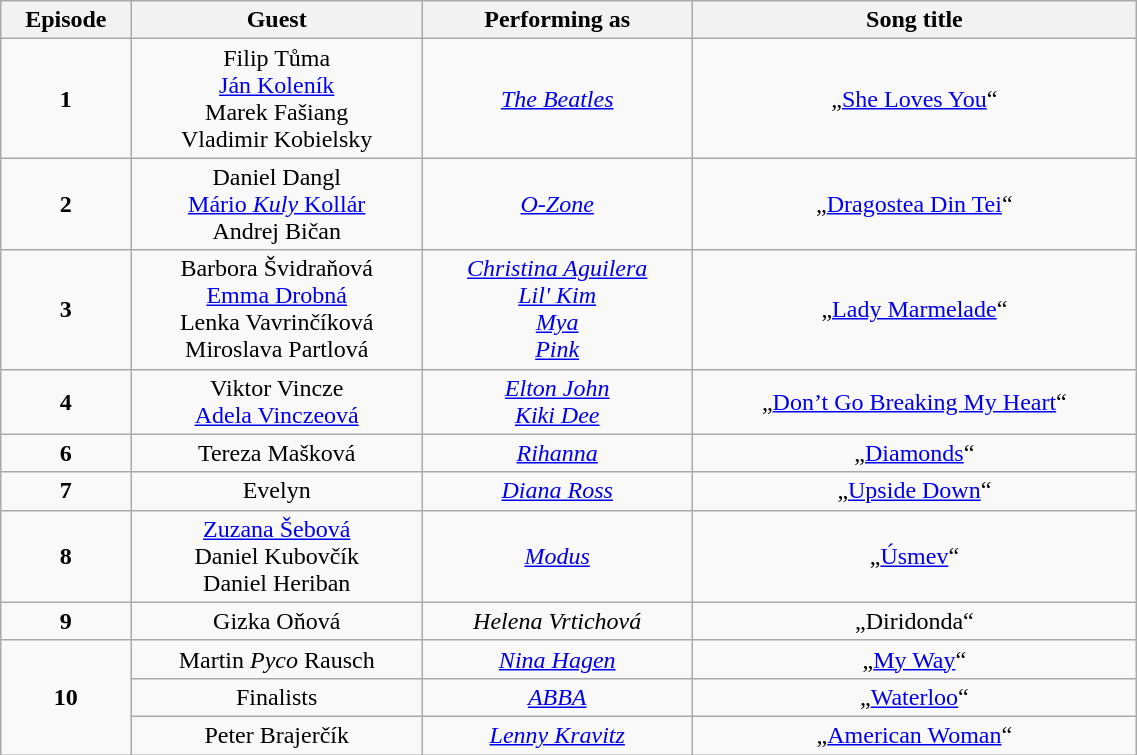<table class="wikitable"; style="width:60%; text-align:center;">
<tr>
<th>Episode</th>
<th>Guest</th>
<th>Performing as</th>
<th>Song title</th>
</tr>
<tr>
<td><strong>1</strong></td>
<td>Filip Tůma<br><a href='#'>Ján Koleník</a><br>Marek Fašiang<br>Vladimir Kobielsky</td>
<td><em><a href='#'>The Beatles</a></em></td>
<td>„<a href='#'>She Loves You</a>“</td>
</tr>
<tr>
<td><strong>2</strong></td>
<td>Daniel Dangl<br><a href='#'>Mário <em>Kuly</em> Kollár</a><br>Andrej Bičan</td>
<td><em><a href='#'>O-Zone</a></em></td>
<td>„<a href='#'>Dragostea Din Tei</a>“</td>
</tr>
<tr>
<td><strong>3</strong></td>
<td>Barbora Švidraňová<br><a href='#'>Emma Drobná</a><br>Lenka Vavrinčíková<br>Miroslava Partlová</td>
<td><em><a href='#'>Christina Aguilera</a></em><br><em><a href='#'>Lil' Kim</a></em><br><em><a href='#'>Mya</a></em><br><em><a href='#'>Pink</a></em></td>
<td>„<a href='#'>Lady Marmelade</a>“</td>
</tr>
<tr>
<td><strong>4</strong></td>
<td>Viktor Vincze<br><a href='#'>Adela Vinczeová</a></td>
<td><em><a href='#'>Elton John</a></em><br><em><a href='#'>Kiki Dee</a></em></td>
<td>„<a href='#'>Don’t Go Breaking My Heart</a>“</td>
</tr>
<tr>
<td><strong>6</strong></td>
<td>Tereza Mašková</td>
<td><em><a href='#'>Rihanna</a></em></td>
<td>„<a href='#'>Diamonds</a>“</td>
</tr>
<tr>
<td><strong>7</strong></td>
<td>Evelyn</td>
<td><em><a href='#'>Diana Ross</a></em></td>
<td>„<a href='#'>Upside Down</a>“</td>
</tr>
<tr>
<td><strong>8</strong></td>
<td><a href='#'>Zuzana Šebová</a><br>Daniel Kubovčík<br>Daniel Heriban</td>
<td><em><a href='#'>Modus</a></em></td>
<td>„<a href='#'>Úsmev</a>“</td>
</tr>
<tr>
<td><strong>9</strong></td>
<td>Gizka Oňová</td>
<td><em>Helena Vrtichová</em></td>
<td>„Diridonda“</td>
</tr>
<tr>
<td rowspan=3><strong>10</strong></td>
<td>Martin <em>Pyco</em> Rausch</td>
<td><em><a href='#'>Nina Hagen</a></em></td>
<td>„<a href='#'>My Way</a>“</td>
</tr>
<tr>
<td>Finalists</td>
<td><em><a href='#'>ABBA</a></em></td>
<td>„<a href='#'>Waterloo</a>“</td>
</tr>
<tr>
<td>Peter Brajerčík</td>
<td><em><a href='#'>Lenny Kravitz</a></em></td>
<td>„<a href='#'>American Woman</a>“</td>
</tr>
</table>
